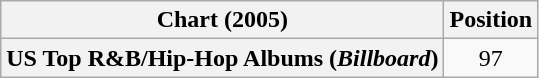<table class="wikitable plainrowheaders" style="text-align:center">
<tr>
<th scope="col">Chart (2005)</th>
<th scope="col">Position</th>
</tr>
<tr>
<th scope="row">US Top R&B/Hip-Hop Albums (<em>Billboard</em>)</th>
<td>97</td>
</tr>
</table>
